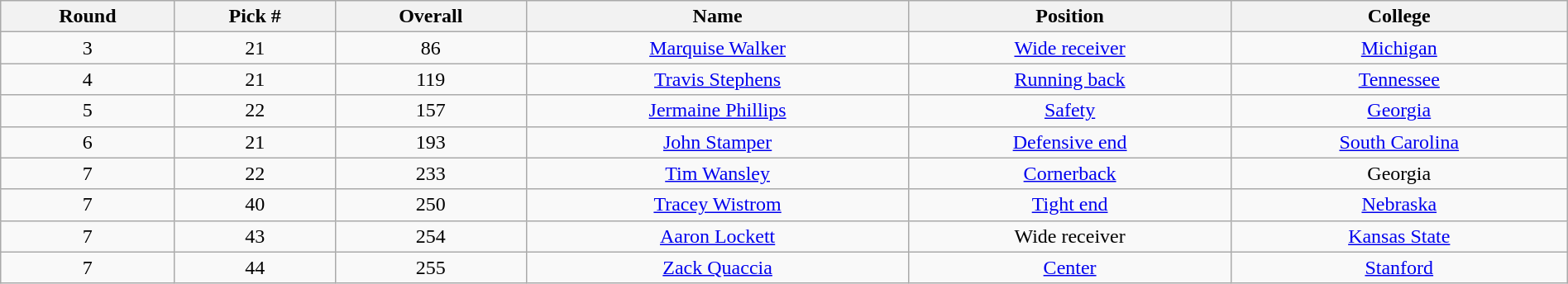<table class="wikitable sortable sortable" style="width: 100%; text-align:center">
<tr>
<th>Round</th>
<th>Pick #</th>
<th>Overall</th>
<th>Name</th>
<th>Position</th>
<th>College</th>
</tr>
<tr>
<td>3</td>
<td>21</td>
<td>86</td>
<td><a href='#'>Marquise Walker</a></td>
<td><a href='#'>Wide receiver</a></td>
<td><a href='#'>Michigan</a></td>
</tr>
<tr>
<td>4</td>
<td>21</td>
<td>119</td>
<td><a href='#'>Travis Stephens</a></td>
<td><a href='#'>Running back</a></td>
<td><a href='#'>Tennessee</a></td>
</tr>
<tr>
<td>5</td>
<td>22</td>
<td>157</td>
<td><a href='#'>Jermaine Phillips</a></td>
<td><a href='#'>Safety</a></td>
<td><a href='#'>Georgia</a></td>
</tr>
<tr>
<td>6</td>
<td>21</td>
<td>193</td>
<td><a href='#'>John Stamper</a></td>
<td><a href='#'>Defensive end</a></td>
<td><a href='#'>South Carolina</a></td>
</tr>
<tr>
<td>7</td>
<td>22</td>
<td>233</td>
<td><a href='#'>Tim Wansley</a></td>
<td><a href='#'>Cornerback</a></td>
<td>Georgia</td>
</tr>
<tr>
<td>7</td>
<td>40</td>
<td>250</td>
<td><a href='#'>Tracey Wistrom</a></td>
<td><a href='#'>Tight end</a></td>
<td><a href='#'>Nebraska</a></td>
</tr>
<tr>
<td>7</td>
<td>43</td>
<td>254</td>
<td><a href='#'>Aaron Lockett</a></td>
<td>Wide receiver</td>
<td><a href='#'>Kansas State</a></td>
</tr>
<tr>
<td>7</td>
<td>44</td>
<td>255</td>
<td><a href='#'>Zack Quaccia</a></td>
<td><a href='#'>Center</a></td>
<td><a href='#'>Stanford</a></td>
</tr>
</table>
